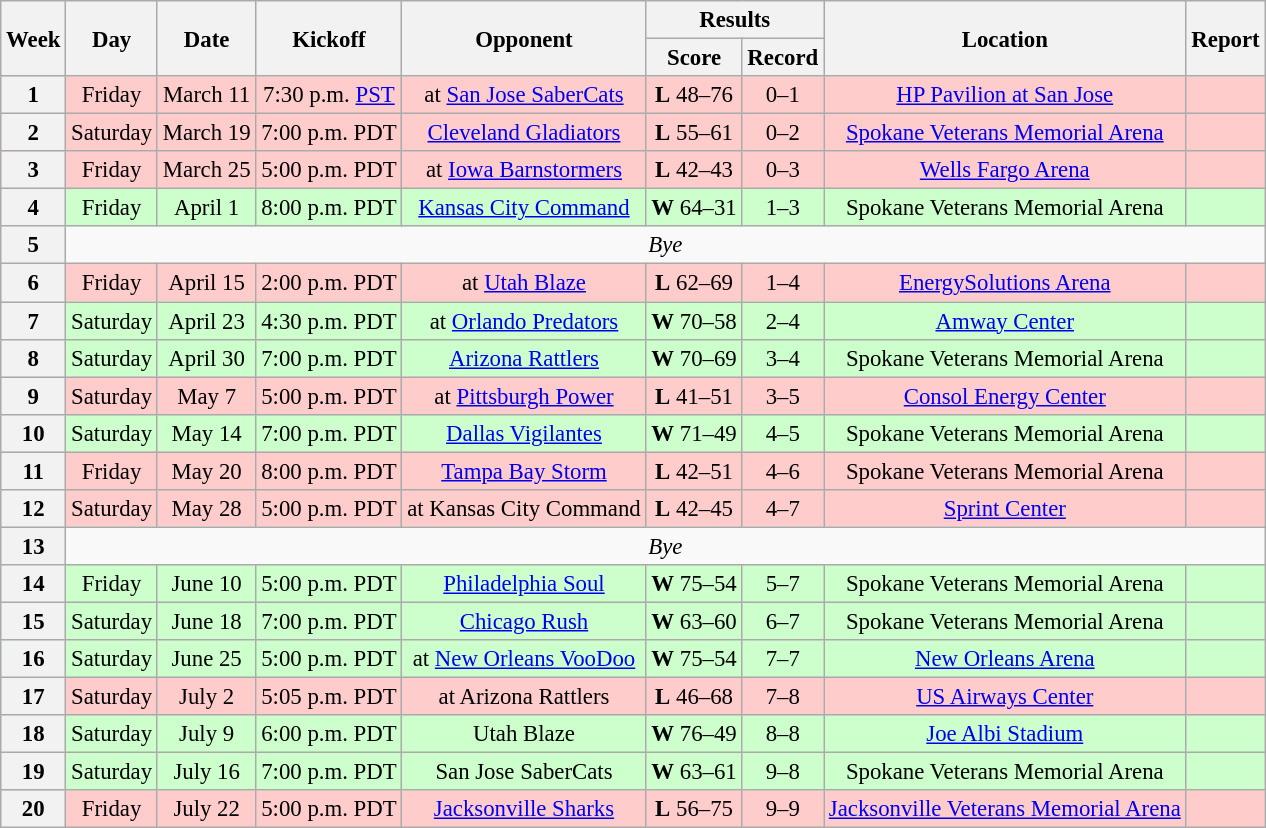<table class="wikitable" style="font-size: 95%;">
<tr>
<th rowspan="2">Week</th>
<th rowspan="2">Day</th>
<th rowspan="2">Date</th>
<th rowspan="2">Kickoff</th>
<th rowspan="2">Opponent</th>
<th colspan="2">Results</th>
<th rowspan="2">Location</th>
<th rowspan="2">Report</th>
</tr>
<tr>
<th>Score</th>
<th>Record</th>
</tr>
<tr style= background:#ffcccc;>
<th align="center">1</th>
<td align="center">Friday</td>
<td align="center">March 11</td>
<td align="center">7:30 p.m. <a href='#'>PST</a></td>
<td align="center">at <a href='#'>San Jose SaberCats</a></td>
<td align="center"><strong>L</strong> 48–76</td>
<td align="center">0–1</td>
<td align="center"><a href='#'>HP Pavilion at San Jose</a></td>
<td align="center"></td>
</tr>
<tr style= background:#ffcccc;>
<th align="center">2</th>
<td align="center">Saturday</td>
<td align="center">March 19</td>
<td align="center">7:00 p.m. PDT</td>
<td align="center"><a href='#'>Cleveland Gladiators</a></td>
<td align="center"><strong>L</strong> 55–61</td>
<td align="center">0–2</td>
<td align="center"><a href='#'>Spokane Veterans Memorial Arena</a></td>
<td align="center"></td>
</tr>
<tr style= background:#ffcccc;>
<th align="center">3</th>
<td align="center">Friday</td>
<td align="center">March 25</td>
<td align="center">5:00 p.m. PDT</td>
<td align="center">at <a href='#'>Iowa Barnstormers</a></td>
<td align="center"><strong>L</strong> 42–43</td>
<td align="center">0–3</td>
<td align="center"><a href='#'>Wells Fargo Arena</a></td>
<td align="center"></td>
</tr>
<tr style= background:#ccffcc;>
<th align="center">4</th>
<td align="center">Friday</td>
<td align="center">April 1</td>
<td align="center">8:00 p.m. PDT</td>
<td align="center"><a href='#'>Kansas City Command</a></td>
<td align="center"><strong>W</strong> 64–31</td>
<td align="center">1–3</td>
<td align="center">Spokane Veterans Memorial Arena</td>
<td align="center"></td>
</tr>
<tr style=>
<th align="center">5</th>
<td colspan="9" align="center" valign="middle"><em>Bye</em></td>
</tr>
<tr style= background:#ffcccc;>
<th align="center">6</th>
<td align="center">Friday</td>
<td align="center">April 15</td>
<td align="center">2:00 p.m. PDT</td>
<td align="center">at <a href='#'>Utah Blaze</a></td>
<td align="center"><strong>L</strong> 62–69</td>
<td align="center">1–4</td>
<td align="center"><a href='#'>EnergySolutions Arena</a></td>
<td align="center"></td>
</tr>
<tr style= background:#ccffcc;>
<th align="center">7</th>
<td align="center">Saturday</td>
<td align="center">April 23</td>
<td align="center">4:30 p.m. PDT</td>
<td align="center">at <a href='#'>Orlando Predators</a></td>
<td align="center"><strong>W</strong> 70–58</td>
<td align="center">2–4</td>
<td align="center"><a href='#'>Amway Center</a></td>
<td align="center"></td>
</tr>
<tr style= background:#ccffcc;>
<th align="center">8</th>
<td align="center">Saturday</td>
<td align="center">April 30</td>
<td align="center">7:00 p.m. PDT</td>
<td align="center"><a href='#'>Arizona Rattlers</a></td>
<td align="center"><strong>W</strong> 70–69</td>
<td align="center">3–4</td>
<td align="center">Spokane Veterans Memorial Arena</td>
<td align="center"></td>
</tr>
<tr style= background:#ffcccc;>
<th align="center">9</th>
<td align="center">Saturday</td>
<td align="center">May 7</td>
<td align="center">5:00 p.m. PDT</td>
<td align="center">at <a href='#'>Pittsburgh Power</a></td>
<td align="center"><strong>L</strong> 41–51</td>
<td align="center">3–5</td>
<td align="center"><a href='#'>Consol Energy Center</a></td>
<td align="center"></td>
</tr>
<tr style= background:#ccffcc;>
<th align="center">10</th>
<td align="center">Saturday</td>
<td align="center">May 14</td>
<td align="center">7:00 p.m. PDT</td>
<td align="center"><a href='#'>Dallas Vigilantes</a></td>
<td align="center"><strong>W</strong> 71–49</td>
<td align="center">4–5</td>
<td align="center">Spokane Veterans Memorial Arena</td>
<td align="center"></td>
</tr>
<tr style= background:#ffcccc;>
<th align="center">11</th>
<td align="center">Friday</td>
<td align="center">May 20</td>
<td align="center">8:00 p.m. PDT</td>
<td align="center"><a href='#'>Tampa Bay Storm</a></td>
<td align="center"><strong>L</strong> 42–51</td>
<td align="center">4–6</td>
<td align="center">Spokane Veterans Memorial Arena</td>
<td align="center"></td>
</tr>
<tr style= background:#ffcccc;>
<th align="center">12</th>
<td align="center">Saturday</td>
<td align="center">May 28</td>
<td align="center">5:00 p.m. PDT</td>
<td align="center">at Kansas City Command</td>
<td align="center"><strong>L</strong> 42–45</td>
<td align="center">4–7</td>
<td align="center"><a href='#'>Sprint Center</a></td>
<td align="center"></td>
</tr>
<tr style=>
<th align="center">13</th>
<td colspan="9" align="center" valign="middle"><em>Bye</em></td>
</tr>
<tr style= background:#ccffcc;>
<th align="center">14</th>
<td align="center">Friday</td>
<td align="center">June 10</td>
<td align="center">5:00 p.m. PDT</td>
<td align="center"><a href='#'>Philadelphia Soul</a></td>
<td align="center"><strong>W</strong> 75–54</td>
<td align="center">5–7</td>
<td align="center">Spokane Veterans Memorial Arena</td>
<td align="center"></td>
</tr>
<tr style= background:#ccffcc;>
<th align="center">15</th>
<td align="center">Saturday</td>
<td align="center">June 18</td>
<td align="center">7:00 p.m. PDT</td>
<td align="center"><a href='#'>Chicago Rush</a></td>
<td align="center"><strong>W</strong> 63–60</td>
<td align="center">6–7</td>
<td align="center">Spokane Veterans Memorial Arena</td>
<td align="center"></td>
</tr>
<tr style= background:#ccffcc;>
<th align="center">16</th>
<td align="center">Saturday</td>
<td align="center">June 25</td>
<td align="center">5:00 p.m. PDT</td>
<td align="center">at <a href='#'>New Orleans VooDoo</a></td>
<td align="center"><strong>W</strong> 75–54</td>
<td align="center">7–7</td>
<td align="center"><a href='#'>New Orleans Arena</a></td>
<td align="center"></td>
</tr>
<tr style= background:#ffcccc;>
<th align="center">17</th>
<td align="center">Saturday</td>
<td align="center">July 2</td>
<td align="center">5:05 p.m. PDT</td>
<td align="center">at Arizona Rattlers</td>
<td align="center"><strong>L</strong> 46–68</td>
<td align="center">7–8</td>
<td align="center"><a href='#'>US Airways Center</a></td>
<td align="center"></td>
</tr>
<tr style= background:#ccffcc;>
<th align="center">18</th>
<td align="center">Saturday</td>
<td align="center">July 9</td>
<td align="center">6:00 p.m. PDT</td>
<td align="center">Utah Blaze</td>
<td align="center"><strong>W</strong> 76–49</td>
<td align="center">8–8</td>
<td align="center"><a href='#'>Joe Albi Stadium</a></td>
<td align="center"></td>
</tr>
<tr style= background:#ccffcc;>
<th align="center">19</th>
<td align="center">Saturday</td>
<td align="center">July 16</td>
<td align="center">7:00 p.m. PDT</td>
<td align="center">San Jose SaberCats</td>
<td align="center"><strong>W</strong> 63–61</td>
<td align="center">9–8</td>
<td align="center">Spokane Veterans Memorial Arena</td>
<td align="center"></td>
</tr>
<tr style= background:#ffcccc;>
<th align="center">20</th>
<td align="center">Friday</td>
<td align="center">July 22</td>
<td align="center">5:00 p.m. PDT</td>
<td align="center"><a href='#'>Jacksonville Sharks</a></td>
<td align="center"><strong>L</strong> 56–75</td>
<td align="center">9–9</td>
<td align="center"><a href='#'>Jacksonville Veterans Memorial Arena</a></td>
<td align="center"></td>
</tr>
</table>
